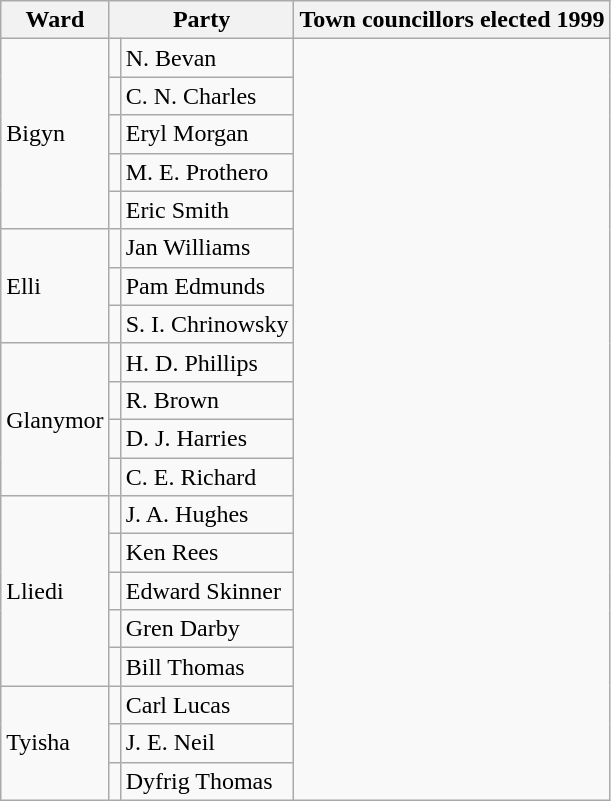<table class="wikitable">
<tr>
<th>Ward</th>
<th colspan="2">Party</th>
<th>Town councillors elected 1999</th>
</tr>
<tr>
<td rowspan="5">Bigyn</td>
<td></td>
<td>N. Bevan</td>
</tr>
<tr>
<td></td>
<td>C. N. Charles</td>
</tr>
<tr>
<td></td>
<td>Eryl Morgan</td>
</tr>
<tr>
<td></td>
<td>M. E. Prothero</td>
</tr>
<tr>
<td></td>
<td>Eric Smith</td>
</tr>
<tr>
<td rowspan="3">Elli</td>
<td></td>
<td>Jan Williams</td>
</tr>
<tr>
<td></td>
<td>Pam Edmunds</td>
</tr>
<tr>
<td></td>
<td>S. I. Chrinowsky</td>
</tr>
<tr>
<td rowspan="4">Glanymor</td>
<td></td>
<td>H. D. Phillips</td>
</tr>
<tr>
<td></td>
<td>R. Brown</td>
</tr>
<tr>
<td></td>
<td>D. J. Harries</td>
</tr>
<tr>
<td></td>
<td>C. E. Richard</td>
</tr>
<tr>
<td rowspan="5">Lliedi</td>
<td></td>
<td>J. A. Hughes</td>
</tr>
<tr>
<td></td>
<td>Ken Rees</td>
</tr>
<tr>
<td></td>
<td>Edward Skinner</td>
</tr>
<tr>
<td></td>
<td>Gren Darby</td>
</tr>
<tr>
<td></td>
<td>Bill Thomas</td>
</tr>
<tr>
<td rowspan="3">Tyisha</td>
<td></td>
<td>Carl Lucas</td>
</tr>
<tr>
<td></td>
<td>J. E. Neil</td>
</tr>
<tr>
<td></td>
<td>Dyfrig Thomas</td>
</tr>
</table>
